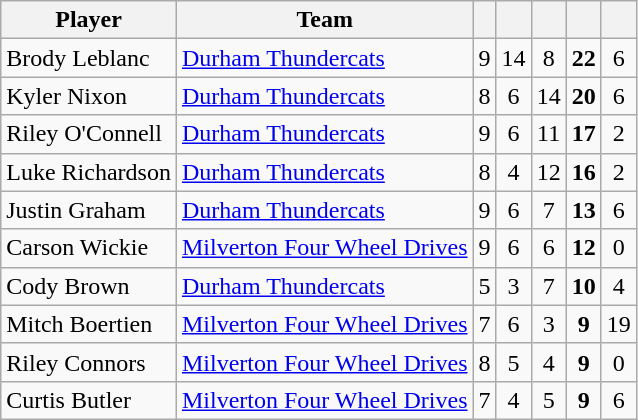<table class="wikitable" style="text-align:center">
<tr>
<th width:30%;">Player</th>
<th width:30%;">Team</th>
<th width:7.5%;"></th>
<th width:7.5%;"></th>
<th width:7.5%;"></th>
<th width:7.5%;"></th>
<th width:7.5%;"></th>
</tr>
<tr>
<td align=left>Brody Leblanc</td>
<td align=left><a href='#'>Durham Thundercats</a></td>
<td>9</td>
<td>14</td>
<td>8</td>
<td><strong>22</strong></td>
<td>6</td>
</tr>
<tr>
<td align=left>Kyler Nixon</td>
<td align=left><a href='#'>Durham Thundercats</a></td>
<td>8</td>
<td>6</td>
<td>14</td>
<td><strong>20</strong></td>
<td>6</td>
</tr>
<tr>
<td align=left>Riley O'Connell</td>
<td align=left><a href='#'>Durham Thundercats</a></td>
<td>9</td>
<td>6</td>
<td>11</td>
<td><strong>17</strong></td>
<td>2</td>
</tr>
<tr>
<td align=left>Luke Richardson</td>
<td align=left><a href='#'>Durham Thundercats</a></td>
<td>8</td>
<td>4</td>
<td>12</td>
<td><strong>16</strong></td>
<td>2</td>
</tr>
<tr>
<td align=left>Justin Graham</td>
<td align=left><a href='#'>Durham Thundercats</a></td>
<td>9</td>
<td>6</td>
<td>7</td>
<td><strong>13</strong></td>
<td>6</td>
</tr>
<tr>
<td align=left>Carson Wickie</td>
<td align=left><a href='#'>Milverton Four Wheel Drives</a></td>
<td>9</td>
<td>6</td>
<td>6</td>
<td><strong>12</strong></td>
<td>0</td>
</tr>
<tr>
<td align=left>Cody Brown</td>
<td align=left><a href='#'>Durham Thundercats</a></td>
<td>5</td>
<td>3</td>
<td>7</td>
<td><strong>10</strong></td>
<td>4</td>
</tr>
<tr>
<td align=left>Mitch Boertien</td>
<td align=left><a href='#'>Milverton Four Wheel Drives</a></td>
<td>7</td>
<td>6</td>
<td>3</td>
<td><strong>9</strong></td>
<td>19</td>
</tr>
<tr>
<td align=left>Riley Connors</td>
<td align=left><a href='#'>Milverton Four Wheel Drives</a></td>
<td>8</td>
<td>5</td>
<td>4</td>
<td><strong>9</strong></td>
<td>0</td>
</tr>
<tr>
<td align=left>Curtis Butler</td>
<td align=left><a href='#'>Milverton Four Wheel Drives</a></td>
<td>7</td>
<td>4</td>
<td>5</td>
<td><strong>9</strong></td>
<td>6</td>
</tr>
</table>
